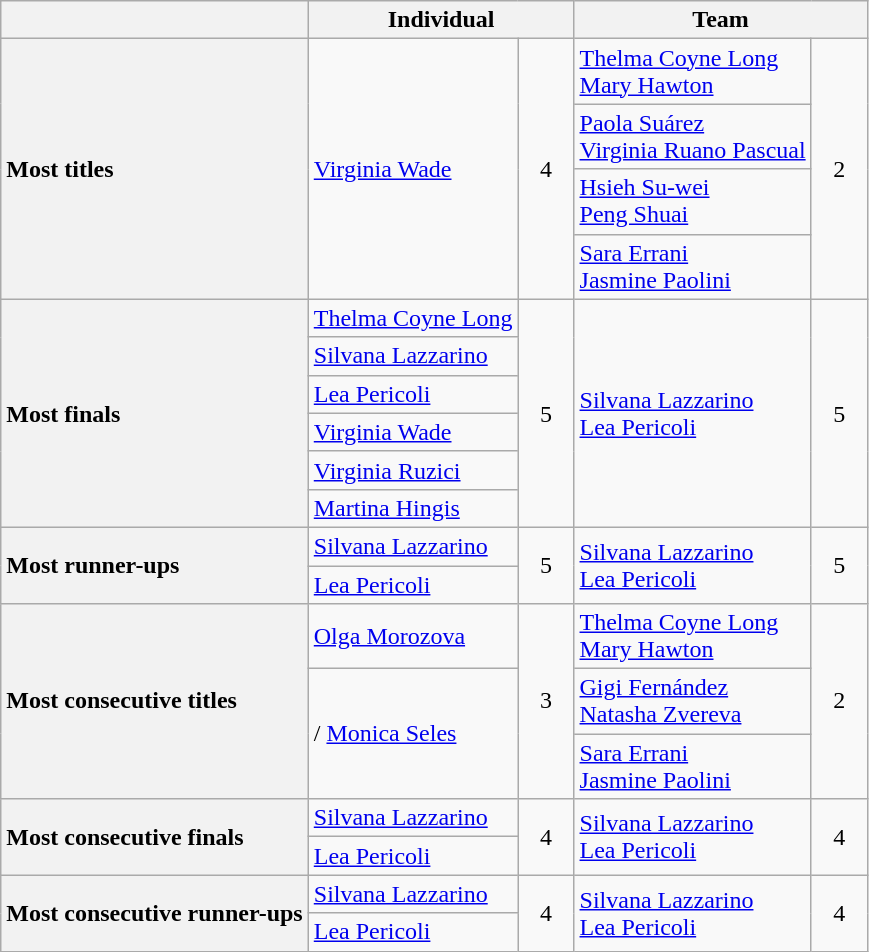<table class=wikitable>
<tr>
<th></th>
<th colspan = 2 style="text-align:center;">Individual</th>
<th colspan = 2 style="text-align:center;">Team</th>
</tr>
<tr>
<th rowspan = 4 style="text-align:left;">Most titles</th>
<td rowspan = 4> <a href='#'>Virginia Wade</a></td>
<td rowspan = 4 style="text-align:center; width: 30px;">4</td>
<td> <a href='#'>Thelma Coyne Long</a><br> <a href='#'>Mary Hawton</a></td>
<td rowspan = 4 style="text-align:center; width: 30px;">2</td>
</tr>
<tr>
<td> <a href='#'>Paola Suárez</a><br> <a href='#'>Virginia Ruano Pascual</a></td>
</tr>
<tr>
<td> <a href='#'>Hsieh Su-wei</a><br> <a href='#'>Peng Shuai</a></td>
</tr>
<tr>
<td> <a href='#'>Sara Errani</a><br> <a href='#'>Jasmine Paolini</a></td>
</tr>
<tr>
<th rowspan = 6 style="text-align:left;">Most finals</th>
<td> <a href='#'>Thelma Coyne Long</a></td>
<td rowspan = 6 style="text-align:center;">5</td>
<td rowspan = 6> <a href='#'>Silvana Lazzarino</a><br> <a href='#'>Lea Pericoli</a></td>
<td rowspan = 6 style="text-align:center;">5</td>
</tr>
<tr>
<td> <a href='#'>Silvana Lazzarino</a></td>
</tr>
<tr>
<td> <a href='#'>Lea Pericoli</a></td>
</tr>
<tr>
<td> <a href='#'>Virginia Wade</a></td>
</tr>
<tr>
<td> <a href='#'>Virginia Ruzici</a></td>
</tr>
<tr>
<td> <a href='#'>Martina Hingis</a></td>
</tr>
<tr>
<th rowspan = 2 style="text-align:left;">Most runner-ups</th>
<td> <a href='#'>Silvana Lazzarino</a></td>
<td rowspan = 2 style="text-align:center;">5</td>
<td rowspan = 2> <a href='#'>Silvana Lazzarino</a><br> <a href='#'>Lea Pericoli</a></td>
<td rowspan = 2 style="text-align:center;">5</td>
</tr>
<tr>
<td> <a href='#'>Lea Pericoli</a></td>
</tr>
<tr>
<th rowspan="3" style="text-align:left;">Most consecutive titles<br>
</th>
<td> <a href='#'>Olga Morozova</a><br></td>
<td rowspan="3" style="text-align:center;">3</td>
<td> <a href='#'>Thelma Coyne Long</a><br> <a href='#'>Mary Hawton</a><br></td>
<td rowspan="3" style="text-align:center;">2</td>
</tr>
<tr>
<td rowspan="2">/ <a href='#'>Monica Seles</a><br></td>
<td> <a href='#'>Gigi Fernández</a><br> <a href='#'>Natasha Zvereva</a><br></td>
</tr>
<tr>
<td> <a href='#'>Sara Errani</a><br> <a href='#'>Jasmine Paolini</a><br></td>
</tr>
<tr>
<th rowspan = 2 style="text-align:left;">Most consecutive finals<br>
</th>
<td> <a href='#'>Silvana Lazzarino</a><br></td>
<td rowspan = 2 style="text-align:center;">4</td>
<td rowspan = 2> <a href='#'>Silvana Lazzarino</a><br> <a href='#'>Lea Pericoli</a><br></td>
<td rowspan = 2 style="text-align:center;">4</td>
</tr>
<tr>
<td> <a href='#'>Lea Pericoli</a><br></td>
</tr>
<tr>
<th rowspan = 2 style="text-align:left;">Most consecutive runner-ups<br>
</th>
<td> <a href='#'>Silvana Lazzarino</a><br></td>
<td rowspan = 2 style="text-align:center;">4</td>
<td rowspan = 2> <a href='#'>Silvana Lazzarino</a><br> <a href='#'>Lea Pericoli</a><br></td>
<td rowspan = 2 style="text-align:center;">4</td>
</tr>
<tr>
<td> <a href='#'>Lea Pericoli</a><br></td>
</tr>
</table>
